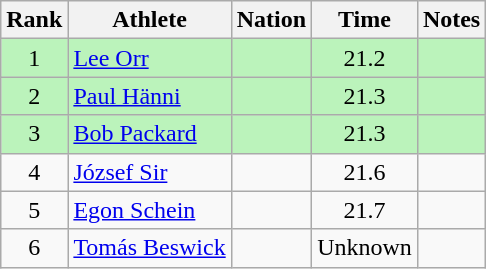<table class="wikitable sortable" style="text-align:center">
<tr>
<th>Rank</th>
<th>Athlete</th>
<th>Nation</th>
<th>Time</th>
<th>Notes</th>
</tr>
<tr bgcolor=bbf3bb>
<td>1</td>
<td align=left><a href='#'>Lee Orr</a></td>
<td align=left></td>
<td>21.2</td>
<td></td>
</tr>
<tr bgcolor=bbf3bb>
<td>2</td>
<td align=left><a href='#'>Paul Hänni</a></td>
<td align=left></td>
<td>21.3</td>
<td></td>
</tr>
<tr bgcolor=bbf3bb>
<td>3</td>
<td align=left><a href='#'>Bob Packard</a></td>
<td align=left></td>
<td>21.3</td>
<td></td>
</tr>
<tr>
<td>4</td>
<td align=left><a href='#'>József Sir</a></td>
<td align=left></td>
<td>21.6</td>
<td></td>
</tr>
<tr>
<td>5</td>
<td align=left><a href='#'>Egon Schein</a></td>
<td align=left></td>
<td>21.7</td>
<td></td>
</tr>
<tr>
<td>6</td>
<td align=left><a href='#'>Tomás Beswick</a></td>
<td align=left></td>
<td data-sort-value=30.0>Unknown</td>
<td></td>
</tr>
</table>
